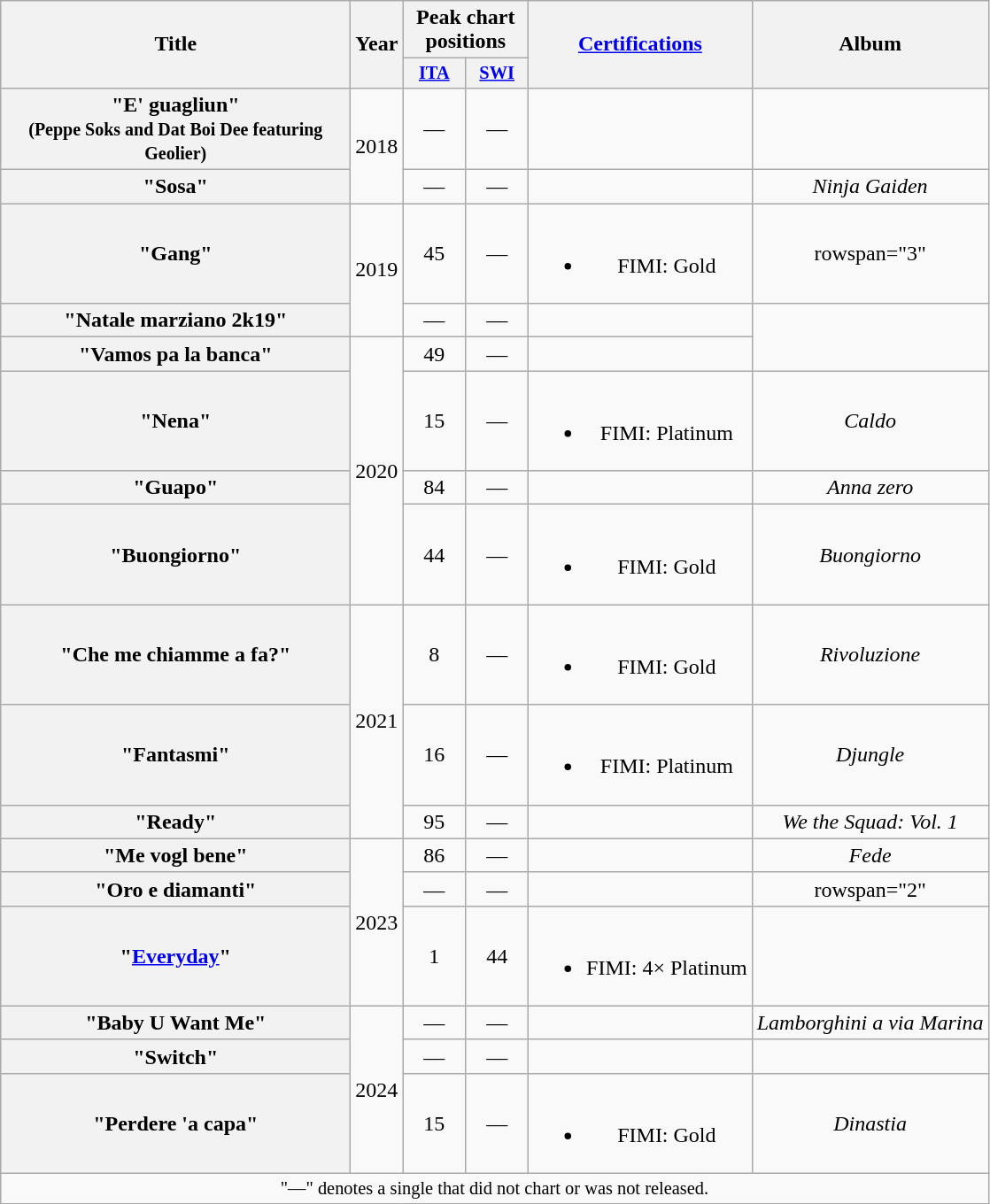<table class="wikitable plainrowheaders" style="text-align:center;">
<tr>
<th scope="col" rowspan="2" style="width:16em;">Title</th>
<th scope="col" rowspan="2" style="width:1em;">Year</th>
<th scope="col" colspan="2">Peak chart positions</th>
<th scope="col" rowspan="2"><a href='#'>Certifications</a></th>
<th scope="col" rowspan="2">Album</th>
</tr>
<tr>
<th scope="col" style="width:3em;font-size:85%;"><a href='#'>ITA</a><br></th>
<th scope="col" style="width:3em;font-size:85%;"><a href='#'>SWI</a><br></th>
</tr>
<tr>
<th scope="row">"E' guagliun"<br><small>(Peppe Soks and Dat Boi Dee featuring Geolier)</small></th>
<td rowspan="2">2018</td>
<td>—</td>
<td>—</td>
<td></td>
<td></td>
</tr>
<tr>
<th scope="row">"Sosa"<br></th>
<td>—</td>
<td>—</td>
<td></td>
<td><em>Ninja Gaiden</em></td>
</tr>
<tr>
<th scope="row">"Gang"<br></th>
<td rowspan="2">2019</td>
<td>45</td>
<td>—</td>
<td><br><ul><li>FIMI: Gold</li></ul></td>
<td>rowspan="3" </td>
</tr>
<tr>
<th scope="row">"Natale marziano 2k19"<br></th>
<td>—</td>
<td>—</td>
<td></td>
</tr>
<tr>
<th scope="row">"Vamos pa la banca"<br></th>
<td rowspan="4">2020</td>
<td>49</td>
<td>—</td>
<td></td>
</tr>
<tr>
<th scope="row">"Nena"<br></th>
<td>15</td>
<td>—</td>
<td><br><ul><li>FIMI: Platinum</li></ul></td>
<td><em>Caldo</em></td>
</tr>
<tr>
<th scope="row">"Guapo"<br></th>
<td>84</td>
<td>—</td>
<td></td>
<td><em>Anna zero</em></td>
</tr>
<tr>
<th scope="row">"Buongiorno"<br></th>
<td>44</td>
<td>—</td>
<td><br><ul><li>FIMI: Gold</li></ul></td>
<td><em>Buongiorno</em></td>
</tr>
<tr>
<th scope="row">"Che me chiamme a fa?"<br></th>
<td rowspan="3">2021</td>
<td>8</td>
<td>—</td>
<td><br><ul><li>FIMI: Gold</li></ul></td>
<td><em>Rivoluzione</em></td>
</tr>
<tr>
<th scope="row">"Fantasmi"<br></th>
<td>16</td>
<td>—</td>
<td><br><ul><li>FIMI: Platinum</li></ul></td>
<td><em>Djungle</em></td>
</tr>
<tr>
<th scope="row">"Ready"<br></th>
<td>95</td>
<td>—</td>
<td></td>
<td><em>We the Squad: Vol. 1</em></td>
</tr>
<tr>
<th scope="row">"Me vogl bene"<br></th>
<td rowspan="3">2023</td>
<td>86</td>
<td>—</td>
<td></td>
<td><em>Fede</em></td>
</tr>
<tr>
<th scope="row">"Oro e diamanti"<br></th>
<td>—</td>
<td>—</td>
<td></td>
<td>rowspan="2" </td>
</tr>
<tr>
<th scope="row">"<a href='#'>Everyday</a>"<br></th>
<td>1</td>
<td>44</td>
<td><br><ul><li>FIMI: 4× Platinum</li></ul></td>
</tr>
<tr>
<th scope="row">"Baby U Want Me"<br></th>
<td rowspan="3">2024</td>
<td>—</td>
<td>—</td>
<td></td>
<td><em>Lamborghini a via Marina</em></td>
</tr>
<tr>
<th scope="row">"Switch"<br></th>
<td>—</td>
<td>—</td>
<td></td>
<td></td>
</tr>
<tr>
<th scope="row">"Perdere 'a capa"<br></th>
<td>15</td>
<td>—</td>
<td><br><ul><li>FIMI: Gold</li></ul></td>
<td><em>Dinastia</em></td>
</tr>
<tr>
<td colspan="7" style="font-size:85%;">"—" denotes a single that did not chart or was not released.</td>
</tr>
</table>
